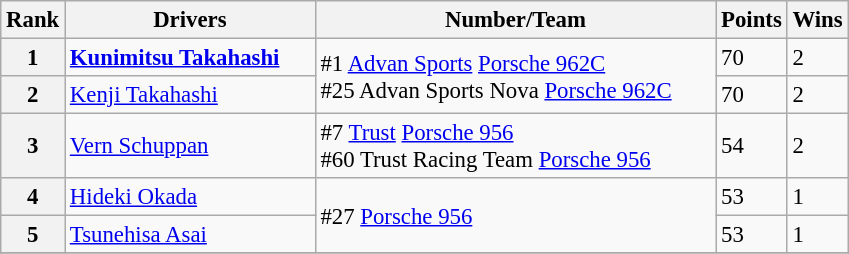<table class="wikitable" style="font-size: 95%;">
<tr>
<th>Rank</th>
<th width=160>Drivers</th>
<th width=260>Number/Team</th>
<th>Points</th>
<th>Wins</th>
</tr>
<tr>
<th>1</th>
<td> <strong><a href='#'>Kunimitsu Takahashi</a></strong></td>
<td rowspan=2>#1 <a href='#'>Advan Sports</a>  <a href='#'>Porsche 962C</a><br>#25 Advan Sports Nova <a href='#'>Porsche 962C</a></td>
<td>70</td>
<td>2</td>
</tr>
<tr>
<th>2</th>
<td> <a href='#'>Kenji Takahashi</a></td>
<td>70</td>
<td>2</td>
</tr>
<tr>
<th>3</th>
<td> <a href='#'>Vern Schuppan</a></td>
<td>#7 <a href='#'>Trust</a>  <a href='#'>Porsche 956</a><br>#60 Trust Racing Team <a href='#'>Porsche 956</a></td>
<td>54</td>
<td>2</td>
</tr>
<tr>
<th>4</th>
<td> <a href='#'>Hideki Okada</a></td>
<td rowspan=2>#27   <a href='#'>Porsche 956</a></td>
<td>53</td>
<td>1</td>
</tr>
<tr>
<th>5</th>
<td> <a href='#'>Tsunehisa Asai</a></td>
<td>53</td>
<td>1</td>
</tr>
<tr>
</tr>
</table>
